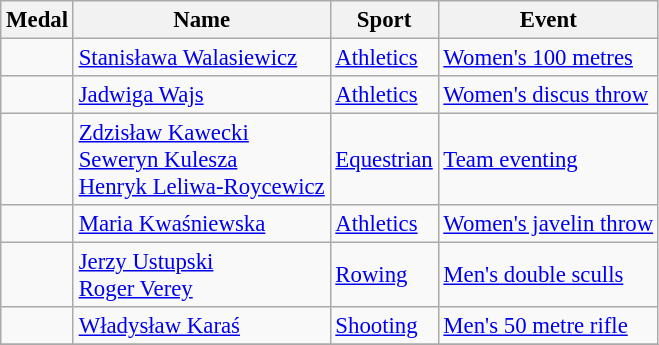<table class="wikitable sortable" style="font-size: 95%;">
<tr>
<th>Medal</th>
<th>Name</th>
<th>Sport</th>
<th>Event</th>
</tr>
<tr>
<td></td>
<td><a href='#'>Stanisława Walasiewicz</a></td>
<td><a href='#'>Athletics</a></td>
<td><a href='#'>Women's 100 metres</a></td>
</tr>
<tr>
<td></td>
<td><a href='#'>Jadwiga Wajs</a></td>
<td><a href='#'>Athletics</a></td>
<td><a href='#'>Women's discus throw</a></td>
</tr>
<tr>
<td></td>
<td><a href='#'>Zdzisław Kawecki</a><br><a href='#'>Seweryn Kulesza</a><br><a href='#'>Henryk Leliwa-Roycewicz</a></td>
<td><a href='#'>Equestrian</a></td>
<td><a href='#'>Team eventing</a></td>
</tr>
<tr>
<td></td>
<td><a href='#'>Maria Kwaśniewska</a></td>
<td><a href='#'>Athletics</a></td>
<td><a href='#'>Women's javelin throw</a></td>
</tr>
<tr>
<td></td>
<td><a href='#'>Jerzy Ustupski</a><br><a href='#'>Roger Verey</a></td>
<td><a href='#'>Rowing</a></td>
<td><a href='#'>Men's double sculls</a></td>
</tr>
<tr>
<td></td>
<td><a href='#'>Władysław Karaś</a></td>
<td><a href='#'>Shooting</a></td>
<td><a href='#'>Men's 50 metre rifle</a></td>
</tr>
<tr>
</tr>
</table>
